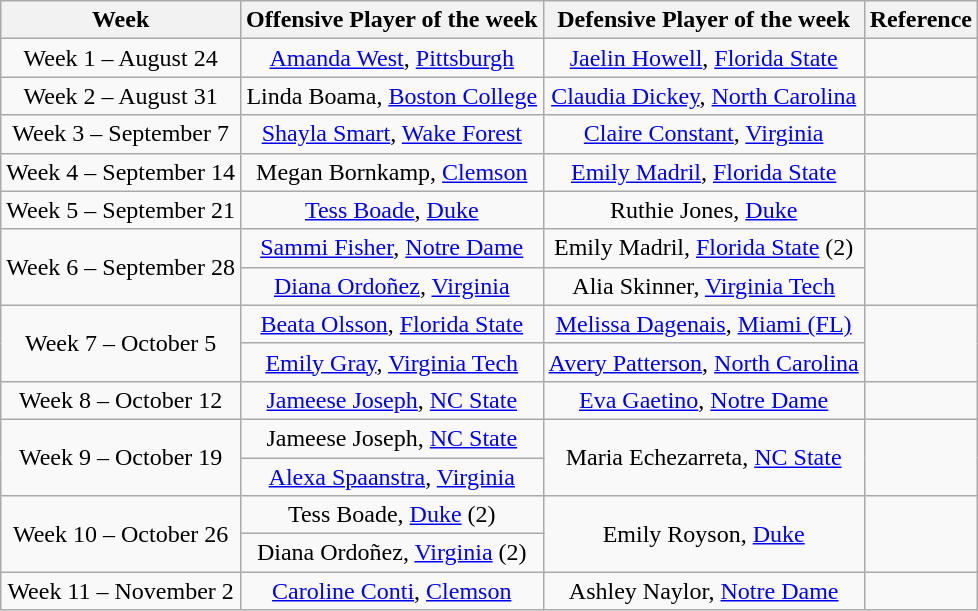<table class="wikitable" border="1" style="text-align:center">
<tr>
<th>Week</th>
<th>Offensive Player of the week</th>
<th>Defensive Player of the week</th>
<th>Reference</th>
</tr>
<tr>
<td>Week 1 – August 24</td>
<td><a href='#'>Amanda West</a>, <a href='#'>Pittsburgh</a></td>
<td><a href='#'>Jaelin Howell</a>, <a href='#'>Florida State</a></td>
<td></td>
</tr>
<tr>
<td>Week 2 – August 31</td>
<td>Linda Boama, <a href='#'>Boston College</a></td>
<td><a href='#'>Claudia Dickey</a>, <a href='#'>North Carolina</a></td>
<td></td>
</tr>
<tr>
<td>Week 3 – September 7</td>
<td><a href='#'>Shayla Smart</a>, <a href='#'>Wake Forest</a></td>
<td><a href='#'>Claire Constant</a>, <a href='#'>Virginia</a></td>
<td></td>
</tr>
<tr>
<td>Week 4 – September 14</td>
<td>Megan Bornkamp, <a href='#'>Clemson</a></td>
<td><a href='#'>Emily Madril</a>, <a href='#'>Florida State</a></td>
<td></td>
</tr>
<tr>
<td>Week 5 – September 21</td>
<td><a href='#'>Tess Boade</a>, <a href='#'>Duke</a></td>
<td>Ruthie Jones, <a href='#'>Duke</a></td>
<td></td>
</tr>
<tr>
<td rowspan=2>Week 6 – September 28</td>
<td><a href='#'>Sammi Fisher</a>, <a href='#'>Notre Dame</a></td>
<td>Emily Madril, <a href='#'>Florida State</a> (2)</td>
<td rowspan=2></td>
</tr>
<tr>
<td><a href='#'>Diana Ordoñez</a>, <a href='#'>Virginia</a></td>
<td>Alia Skinner, <a href='#'>Virginia Tech</a></td>
</tr>
<tr>
<td rowspan=2>Week 7 – October 5</td>
<td><a href='#'>Beata Olsson</a>, <a href='#'>Florida State</a></td>
<td><a href='#'>Melissa Dagenais</a>, <a href='#'>Miami (FL)</a></td>
<td rowspan=2></td>
</tr>
<tr>
<td><a href='#'>Emily Gray</a>, <a href='#'>Virginia Tech</a></td>
<td><a href='#'>Avery Patterson</a>, <a href='#'>North Carolina</a></td>
</tr>
<tr>
<td>Week 8 – October 12</td>
<td><a href='#'>Jameese Joseph</a>, <a href='#'>NC State</a></td>
<td><a href='#'>Eva Gaetino</a>, <a href='#'>Notre Dame</a></td>
<td></td>
</tr>
<tr>
<td rowspan=2>Week 9 – October 19</td>
<td>Jameese Joseph, <a href='#'>NC State</a></td>
<td rowspan=2>Maria Echezarreta, <a href='#'>NC State</a></td>
<td rowspan=2></td>
</tr>
<tr>
<td><a href='#'>Alexa Spaanstra</a>, <a href='#'>Virginia</a></td>
</tr>
<tr>
<td rowspan=2>Week 10 – October 26</td>
<td>Tess Boade, <a href='#'>Duke</a> (2)</td>
<td rowspan=2>Emily Royson, <a href='#'>Duke</a></td>
<td rowspan=2></td>
</tr>
<tr>
<td>Diana Ordoñez, <a href='#'>Virginia</a> (2)</td>
</tr>
<tr>
<td>Week 11 – November 2</td>
<td><a href='#'>Caroline Conti</a>, <a href='#'>Clemson</a></td>
<td>Ashley Naylor, <a href='#'>Notre Dame</a></td>
<td></td>
</tr>
</table>
